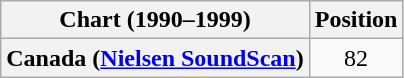<table class="wikitable plainrowheaders" style="text-align:center">
<tr>
<th>Chart (1990–1999)</th>
<th>Position</th>
</tr>
<tr>
<th scope="row">Canada (<a href='#'>Nielsen SoundScan</a>)</th>
<td>82</td>
</tr>
</table>
